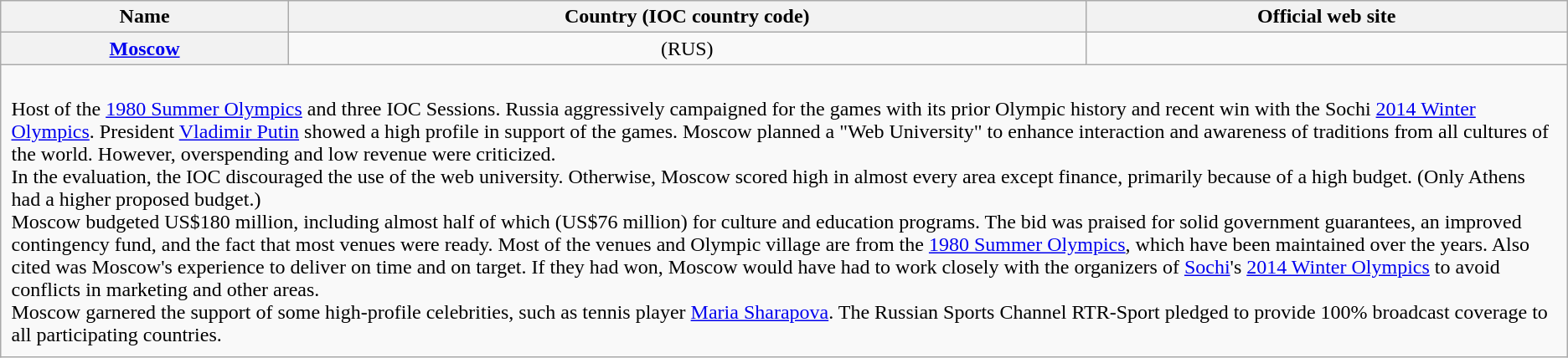<table class="wikitable">
<tr>
<th>Name</th>
<th>Country (IOC country code)</th>
<th>Official web site</th>
</tr>
<tr>
<th><a href='#'>Moscow</a></th>
<td align="center"><strong></strong> (RUS)</td>
<td align="center"></td>
</tr>
<tr>
<td colspan=3 style="padding:0.5em;"><br>Host of the <a href='#'>1980 Summer Olympics</a> and three IOC Sessions. Russia aggressively campaigned for the games with its prior Olympic history and recent win with the Sochi <a href='#'>2014 Winter Olympics</a>.  President <a href='#'>Vladimir Putin</a> showed a high profile in support of the games. Moscow planned a "Web University" to enhance interaction and awareness of traditions from all cultures of the world. However, overspending and low revenue were criticized.<br>In the evaluation, the IOC discouraged the use of the web university.  Otherwise, Moscow scored high in almost every area except finance, primarily because of a high budget.  (Only Athens had a higher proposed budget.)<br>Moscow budgeted US$180 million, including almost half of which (US$76 million) for culture and education programs. The bid was praised for solid government guarantees, an improved contingency fund, and the fact that most venues were ready.  Most of the venues and Olympic village are from the <a href='#'>1980 Summer Olympics</a>, which have been maintained over the years. Also cited was Moscow's experience to deliver on time and on target. If they had won, Moscow would have had to work closely with the organizers of <a href='#'>Sochi</a>'s <a href='#'>2014 Winter Olympics</a> to avoid conflicts in marketing and other areas.<br>Moscow garnered the support of some high-profile celebrities, such as tennis player <a href='#'>Maria Sharapova</a>. The Russian Sports Channel RTR-Sport pledged to provide 100% broadcast coverage to all participating countries.</td>
</tr>
</table>
